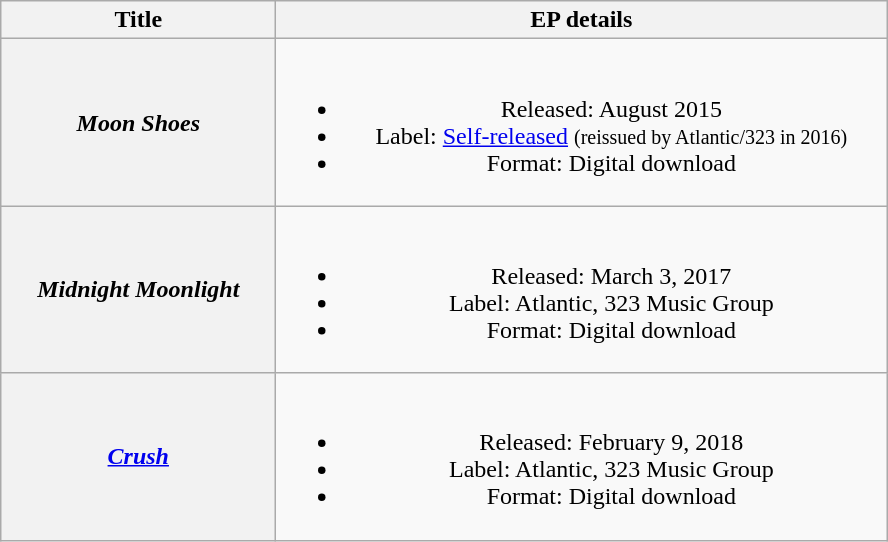<table class="wikitable plainrowheaders" style="text-align:center;">
<tr>
<th scope="col" style="width:11em;">Title</th>
<th scope="col" style="width:25em;">EP details</th>
</tr>
<tr>
<th scope="row"><em>Moon Shoes</em></th>
<td><br><ul><li>Released: August 2015</li><li>Label: <a href='#'>Self-released</a> <small>(reissued by Atlantic/323 in 2016)</small></li><li>Format: Digital download</li></ul></td>
</tr>
<tr>
<th scope="row"><em>Midnight Moonlight</em></th>
<td><br><ul><li>Released: March 3, 2017</li><li>Label: Atlantic, 323 Music Group</li><li>Format: Digital download</li></ul></td>
</tr>
<tr>
<th scope="row"><em><a href='#'>Crush</a></em></th>
<td><br><ul><li>Released: February 9, 2018</li><li>Label: Atlantic, 323 Music Group</li><li>Format: Digital download</li></ul></td>
</tr>
</table>
